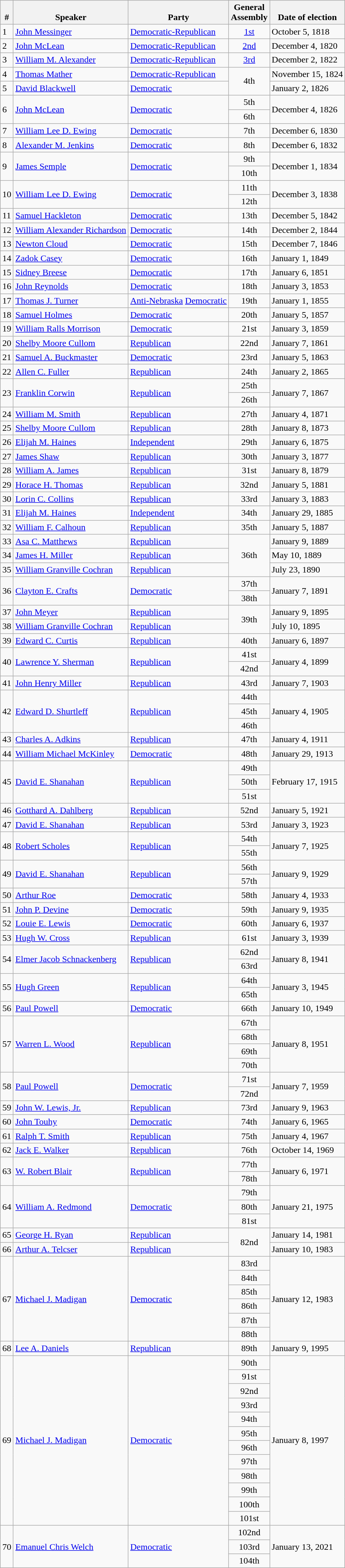<table class=wikitable>
<tr valign=bottom>
<th>#</th>
<th>Speaker</th>
<th>Party</th>
<th>General<br>Assembly</th>
<th>Date of election</th>
</tr>
<tr>
<td>1</td>
<td><a href='#'>John Messinger</a></td>
<td><a href='#'>Democratic-Republican</a></td>
<td align=center><a href='#'>1st</a></td>
<td>October 5, 1818</td>
</tr>
<tr>
<td>2</td>
<td><a href='#'>John McLean</a></td>
<td><a href='#'>Democratic-Republican</a></td>
<td align=center><a href='#'>2nd</a></td>
<td>December 4, 1820</td>
</tr>
<tr>
<td>3</td>
<td><a href='#'>William M. Alexander</a></td>
<td><a href='#'>Democratic-Republican</a></td>
<td align=center><a href='#'>3rd</a></td>
<td>December 2, 1822</td>
</tr>
<tr>
<td>4</td>
<td><a href='#'>Thomas Mather</a></td>
<td><a href='#'>Democratic-Republican</a></td>
<td align=center rowspan=2>4th</td>
<td>November 15, 1824</td>
</tr>
<tr>
<td>5</td>
<td><a href='#'>David Blackwell</a></td>
<td><a href='#'>Democratic</a></td>
<td>January 2, 1826</td>
</tr>
<tr>
<td rowspan=2>6</td>
<td rowspan=2><a href='#'>John McLean</a></td>
<td rowspan=2 ><a href='#'>Democratic</a></td>
<td align=center>5th</td>
<td rowspan=2>December 4, 1826</td>
</tr>
<tr>
<td align=center>6th</td>
</tr>
<tr>
<td>7</td>
<td><a href='#'>William Lee D. Ewing</a></td>
<td><a href='#'>Democratic</a></td>
<td align=center>7th</td>
<td>December 6, 1830</td>
</tr>
<tr>
<td>8</td>
<td><a href='#'>Alexander M. Jenkins</a></td>
<td><a href='#'>Democratic</a></td>
<td align=center>8th</td>
<td>December 6, 1832</td>
</tr>
<tr>
<td rowspan=2>9</td>
<td rowspan=2><a href='#'>James Semple</a></td>
<td rowspan=2 ><a href='#'>Democratic</a></td>
<td align=center>9th</td>
<td rowspan=2>December 1, 1834</td>
</tr>
<tr>
<td align=center>10th</td>
</tr>
<tr>
<td rowspan=2>10</td>
<td rowspan=2><a href='#'>William Lee D. Ewing</a></td>
<td rowspan=2 ><a href='#'>Democratic</a></td>
<td align=center>11th</td>
<td rowspan=2>December 3, 1838</td>
</tr>
<tr>
<td align=center>12th</td>
</tr>
<tr>
<td>11</td>
<td><a href='#'>Samuel Hackleton</a></td>
<td><a href='#'>Democratic</a></td>
<td align=center>13th</td>
<td>December 5, 1842</td>
</tr>
<tr>
<td>12</td>
<td><a href='#'>William Alexander Richardson</a></td>
<td><a href='#'>Democratic</a></td>
<td align=center>14th</td>
<td>December 2, 1844</td>
</tr>
<tr>
<td>13</td>
<td><a href='#'>Newton Cloud</a></td>
<td><a href='#'>Democratic</a></td>
<td align=center>15th</td>
<td>December 7, 1846</td>
</tr>
<tr>
<td>14</td>
<td><a href='#'>Zadok Casey</a></td>
<td><a href='#'>Democratic</a></td>
<td align=center>16th</td>
<td>January 1, 1849</td>
</tr>
<tr>
<td>15</td>
<td><a href='#'>Sidney Breese</a></td>
<td><a href='#'>Democratic</a></td>
<td align=center>17th</td>
<td>January 6, 1851</td>
</tr>
<tr>
<td>16</td>
<td><a href='#'>John Reynolds</a></td>
<td><a href='#'>Democratic</a></td>
<td align=center>18th</td>
<td>January 3, 1853</td>
</tr>
<tr>
<td>17</td>
<td><a href='#'>Thomas J. Turner</a></td>
<td><a href='#'>Anti-Nebraska</a> <a href='#'>Democratic</a></td>
<td align=center>19th</td>
<td>January 1, 1855</td>
</tr>
<tr>
<td>18</td>
<td><a href='#'>Samuel Holmes</a></td>
<td><a href='#'>Democratic</a></td>
<td align=center>20th</td>
<td>January 5, 1857</td>
</tr>
<tr>
<td>19</td>
<td><a href='#'>William Ralls Morrison</a></td>
<td><a href='#'>Democratic</a></td>
<td align=center>21st</td>
<td>January 3, 1859</td>
</tr>
<tr>
<td>20</td>
<td><a href='#'>Shelby Moore Cullom</a></td>
<td><a href='#'>Republican</a></td>
<td align=center>22nd</td>
<td>January 7, 1861</td>
</tr>
<tr>
<td>21</td>
<td><a href='#'>Samuel A. Buckmaster</a></td>
<td><a href='#'>Democratic</a></td>
<td align=center>23rd</td>
<td>January 5, 1863</td>
</tr>
<tr>
<td>22</td>
<td><a href='#'>Allen C. Fuller</a></td>
<td><a href='#'>Republican</a></td>
<td align=center>24th</td>
<td>January 2, 1865</td>
</tr>
<tr>
<td rowspan=2>23</td>
<td rowspan=2><a href='#'>Franklin Corwin</a></td>
<td rowspan=2 ><a href='#'>Republican</a></td>
<td align=center>25th</td>
<td rowspan=2>January 7, 1867</td>
</tr>
<tr>
<td align=center>26th</td>
</tr>
<tr>
<td>24</td>
<td><a href='#'>William M. Smith</a></td>
<td><a href='#'>Republican</a></td>
<td align=center>27th</td>
<td>January 4, 1871</td>
</tr>
<tr>
<td>25</td>
<td><a href='#'>Shelby Moore Cullom</a></td>
<td><a href='#'>Republican</a></td>
<td align=center>28th</td>
<td>January 8, 1873</td>
</tr>
<tr>
<td>26</td>
<td><a href='#'>Elijah M. Haines</a></td>
<td><a href='#'>Independent</a></td>
<td align=center>29th</td>
<td>January 6, 1875</td>
</tr>
<tr>
<td>27</td>
<td><a href='#'>James Shaw</a></td>
<td><a href='#'>Republican</a></td>
<td align=center>30th</td>
<td>January 3, 1877</td>
</tr>
<tr>
<td>28</td>
<td><a href='#'>William A. James</a></td>
<td><a href='#'>Republican</a></td>
<td align=center>31st</td>
<td>January 8, 1879</td>
</tr>
<tr>
<td>29</td>
<td><a href='#'>Horace H. Thomas</a></td>
<td><a href='#'>Republican</a></td>
<td align=center>32nd</td>
<td>January 5, 1881</td>
</tr>
<tr>
<td>30</td>
<td><a href='#'>Lorin C. Collins</a></td>
<td><a href='#'>Republican</a></td>
<td align=center>33rd</td>
<td>January 3, 1883</td>
</tr>
<tr>
<td>31</td>
<td><a href='#'>Elijah M. Haines</a></td>
<td><a href='#'>Independent</a></td>
<td align=center>34th</td>
<td>January 29, 1885</td>
</tr>
<tr>
<td>32</td>
<td><a href='#'>William F. Calhoun</a></td>
<td><a href='#'>Republican</a></td>
<td align=center>35th</td>
<td>January 5, 1887</td>
</tr>
<tr>
<td>33</td>
<td><a href='#'>Asa C. Matthews</a></td>
<td><a href='#'>Republican</a></td>
<td align=center rowspan=3>36th</td>
<td>January 9, 1889</td>
</tr>
<tr>
<td>34</td>
<td><a href='#'>James H. Miller</a></td>
<td><a href='#'>Republican</a></td>
<td>May 10, 1889</td>
</tr>
<tr>
<td>35</td>
<td><a href='#'>William Granville Cochran</a></td>
<td><a href='#'>Republican</a></td>
<td>July 23, 1890</td>
</tr>
<tr>
<td rowspan=2>36</td>
<td rowspan=2><a href='#'>Clayton E. Crafts</a></td>
<td rowspan=2 ><a href='#'>Democratic</a></td>
<td align=center>37th</td>
<td rowspan=2>January 7, 1891</td>
</tr>
<tr>
<td align=center>38th</td>
</tr>
<tr>
<td>37</td>
<td><a href='#'>John Meyer</a></td>
<td><a href='#'>Republican</a></td>
<td align=center rowspan=2>39th</td>
<td>January 9, 1895</td>
</tr>
<tr>
<td>38</td>
<td><a href='#'>William Granville Cochran</a></td>
<td><a href='#'>Republican</a></td>
<td>July 10, 1895</td>
</tr>
<tr>
<td>39</td>
<td><a href='#'>Edward C. Curtis</a></td>
<td><a href='#'>Republican</a></td>
<td align=center>40th</td>
<td>January 6, 1897</td>
</tr>
<tr>
<td rowspan=2>40</td>
<td rowspan=2><a href='#'>Lawrence Y. Sherman</a></td>
<td rowspan=2 ><a href='#'>Republican</a></td>
<td align=center>41st</td>
<td rowspan=2>January 4, 1899</td>
</tr>
<tr>
<td align=center>42nd</td>
</tr>
<tr>
<td>41</td>
<td><a href='#'>John Henry Miller</a></td>
<td><a href='#'>Republican</a></td>
<td align=center>43rd</td>
<td>January 7, 1903</td>
</tr>
<tr>
<td rowspan=3>42</td>
<td rowspan=3><a href='#'>Edward D. Shurtleff</a></td>
<td rowspan=3 ><a href='#'>Republican</a></td>
<td align=center>44th</td>
<td rowspan=3>January 4, 1905</td>
</tr>
<tr>
<td align=center>45th</td>
</tr>
<tr>
<td align=center>46th</td>
</tr>
<tr>
<td>43</td>
<td><a href='#'>Charles A. Adkins</a></td>
<td><a href='#'>Republican</a></td>
<td align=center>47th</td>
<td>January 4, 1911</td>
</tr>
<tr>
<td>44</td>
<td><a href='#'>William Michael McKinley</a></td>
<td><a href='#'>Democratic</a></td>
<td align=center>48th</td>
<td>January 29, 1913</td>
</tr>
<tr>
<td rowspan=3>45</td>
<td rowspan=3><a href='#'>David E. Shanahan</a></td>
<td rowspan=3 ><a href='#'>Republican</a></td>
<td align=center>49th</td>
<td rowspan=3>February 17, 1915</td>
</tr>
<tr>
<td align=center>50th</td>
</tr>
<tr>
<td align=center>51st</td>
</tr>
<tr>
<td>46</td>
<td><a href='#'>Gotthard A. Dahlberg</a></td>
<td><a href='#'>Republican</a></td>
<td align=center>52nd</td>
<td>January 5, 1921</td>
</tr>
<tr>
<td>47</td>
<td><a href='#'>David E. Shanahan</a></td>
<td><a href='#'>Republican</a></td>
<td align=center>53rd</td>
<td>January 3, 1923</td>
</tr>
<tr>
<td rowspan=2>48</td>
<td rowspan=2><a href='#'>Robert Scholes</a></td>
<td rowspan=2 ><a href='#'>Republican</a></td>
<td align=center>54th</td>
<td rowspan=2>January 7, 1925</td>
</tr>
<tr>
<td align=center>55th</td>
</tr>
<tr>
<td rowspan=2>49</td>
<td rowspan=2><a href='#'>David E. Shanahan</a></td>
<td rowspan=2 ><a href='#'>Republican</a></td>
<td align=center>56th</td>
<td rowspan=2>January 9, 1929</td>
</tr>
<tr>
<td align=center>57th</td>
</tr>
<tr>
<td>50</td>
<td><a href='#'>Arthur Roe</a></td>
<td><a href='#'>Democratic</a></td>
<td align=center>58th</td>
<td>January 4, 1933</td>
</tr>
<tr>
<td>51</td>
<td><a href='#'>John P. Devine</a></td>
<td><a href='#'>Democratic</a></td>
<td align=center>59th</td>
<td>January 9, 1935</td>
</tr>
<tr>
<td>52</td>
<td><a href='#'>Louie E. Lewis</a></td>
<td><a href='#'>Democratic</a></td>
<td align=center>60th</td>
<td>January 6, 1937</td>
</tr>
<tr>
<td>53</td>
<td><a href='#'>Hugh W. Cross</a></td>
<td><a href='#'>Republican</a></td>
<td align=center>61st</td>
<td>January 3, 1939</td>
</tr>
<tr>
<td rowspan=2>54</td>
<td rowspan=2><a href='#'>Elmer Jacob Schnackenberg</a></td>
<td rowspan=2 ><a href='#'>Republican</a></td>
<td align=center>62nd</td>
<td rowspan=2>January 8, 1941</td>
</tr>
<tr>
<td align=center>63rd</td>
</tr>
<tr>
<td rowspan=2>55</td>
<td rowspan=2><a href='#'>Hugh Green</a></td>
<td rowspan=2 ><a href='#'>Republican</a></td>
<td align=center>64th</td>
<td rowspan=2>January 3, 1945</td>
</tr>
<tr>
<td align=center>65th</td>
</tr>
<tr>
<td>56</td>
<td><a href='#'>Paul Powell</a></td>
<td><a href='#'>Democratic</a></td>
<td align=center>66th</td>
<td>January 10, 1949</td>
</tr>
<tr>
<td rowspan=4>57</td>
<td rowspan=4><a href='#'>Warren L. Wood</a></td>
<td rowspan=4 ><a href='#'>Republican</a></td>
<td align=center>67th</td>
<td rowspan=4>January 8, 1951</td>
</tr>
<tr>
<td align=center>68th</td>
</tr>
<tr>
<td align=center>69th</td>
</tr>
<tr>
<td align=center>70th</td>
</tr>
<tr>
<td rowspan=2>58</td>
<td rowspan=2><a href='#'>Paul Powell</a></td>
<td rowspan=2 ><a href='#'>Democratic</a></td>
<td align=center>71st</td>
<td rowspan=2>January 7, 1959</td>
</tr>
<tr>
<td align=center>72nd</td>
</tr>
<tr>
<td>59</td>
<td><a href='#'>John W. Lewis, Jr.</a></td>
<td><a href='#'>Republican</a></td>
<td align=center>73rd</td>
<td>January 9, 1963</td>
</tr>
<tr>
<td>60</td>
<td><a href='#'>John Touhy</a></td>
<td><a href='#'>Democratic</a></td>
<td align=center>74th</td>
<td>January 6, 1965</td>
</tr>
<tr>
<td rowspan=2>61</td>
<td rowspan=2><a href='#'>Ralph T. Smith</a></td>
<td rowspan=2 ><a href='#'>Republican</a></td>
<td align=center>75th</td>
<td rowspan=2>January 4, 1967</td>
</tr>
<tr>
<td align=center rowspan=2>76th</td>
</tr>
<tr>
<td>62</td>
<td><a href='#'>Jack E. Walker</a></td>
<td><a href='#'>Republican</a></td>
<td>October 14, 1969</td>
</tr>
<tr>
<td rowspan=2>63</td>
<td rowspan=2><a href='#'>W. Robert Blair</a></td>
<td rowspan=2 ><a href='#'>Republican</a></td>
<td align=center>77th</td>
<td rowspan=2>January 6, 1971</td>
</tr>
<tr>
<td align=center>78th</td>
</tr>
<tr>
<td rowspan=3>64</td>
<td rowspan=3><a href='#'>William A. Redmond</a></td>
<td rowspan=3 ><a href='#'>Democratic</a></td>
<td align=center>79th</td>
<td rowspan=3>January 21, 1975</td>
</tr>
<tr>
<td align=center>80th</td>
</tr>
<tr>
<td align=center>81st</td>
</tr>
<tr>
<td>65</td>
<td><a href='#'>George H. Ryan</a></td>
<td><a href='#'>Republican</a></td>
<td align=center rowspan=2>82nd</td>
<td>January 14, 1981</td>
</tr>
<tr>
<td>66</td>
<td><a href='#'>Arthur A. Telcser</a></td>
<td><a href='#'>Republican</a></td>
<td>January 10, 1983</td>
</tr>
<tr>
<td rowspan=6>67</td>
<td rowspan=6><a href='#'>Michael J. Madigan</a></td>
<td rowspan=6 ><a href='#'>Democratic</a></td>
<td align=center>83rd</td>
<td rowspan=6>January 12, 1983</td>
</tr>
<tr>
<td align=center>84th</td>
</tr>
<tr>
<td align=center>85th</td>
</tr>
<tr>
<td align=center>86th</td>
</tr>
<tr>
<td align=center>87th</td>
</tr>
<tr>
<td align=center>88th</td>
</tr>
<tr>
<td>68</td>
<td><a href='#'>Lee A. Daniels</a></td>
<td><a href='#'>Republican</a></td>
<td align=center>89th</td>
<td>January 9, 1995</td>
</tr>
<tr>
<td rowspan=12>69</td>
<td rowspan=12><a href='#'>Michael J. Madigan</a></td>
<td rowspan=12 ><a href='#'>Democratic</a></td>
<td align=center>90th</td>
<td rowspan=12>January 8, 1997</td>
</tr>
<tr>
<td align=center>91st</td>
</tr>
<tr>
<td align=center>92nd</td>
</tr>
<tr>
<td align=center>93rd</td>
</tr>
<tr>
<td align=center>94th</td>
</tr>
<tr>
<td align=center>95th</td>
</tr>
<tr>
<td align=center>96th</td>
</tr>
<tr>
<td align=center>97th</td>
</tr>
<tr>
<td align=center>98th</td>
</tr>
<tr>
<td align=center>99th</td>
</tr>
<tr>
<td align=center>100th</td>
</tr>
<tr>
<td align=center>101st</td>
</tr>
<tr>
<td rowspan=3>70</td>
<td rowspan=3><a href='#'>Emanuel Chris Welch</a></td>
<td rowspan=3 ><a href='#'>Democratic</a></td>
<td align=center>102nd</td>
<td rowspan=3>January 13, 2021</td>
</tr>
<tr>
<td align=center>103rd</td>
</tr>
<tr>
<td align=center>104th</td>
</tr>
</table>
